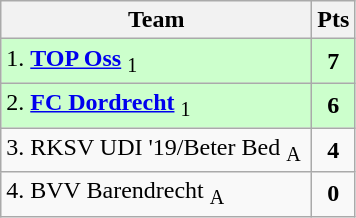<table class="wikitable" style="text-align:center; float:left; margin-right:1em">
<tr>
<th style="width:200px">Team</th>
<th width=20>Pts</th>
</tr>
<tr bgcolor=ccffcc>
<td align=left>1. <strong><a href='#'>TOP Oss</a></strong> <sub>1</sub></td>
<td><strong>7</strong></td>
</tr>
<tr bgcolor=ccffcc>
<td align=left>2. <strong><a href='#'>FC Dordrecht</a></strong> <sub>1</sub></td>
<td><strong>6</strong></td>
</tr>
<tr>
<td align=left>3. RKSV UDI '19/Beter Bed <sub>A</sub></td>
<td><strong>4</strong></td>
</tr>
<tr>
<td align=left>4. BVV Barendrecht <sub>A</sub></td>
<td><strong>0</strong></td>
</tr>
</table>
